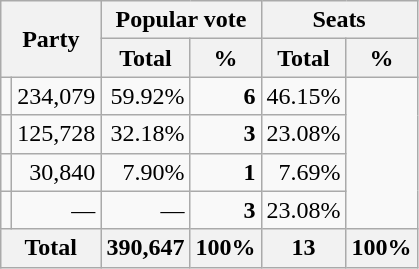<table class=wikitable style="text-align:right;">
<tr>
<th rowspan=2 colspan=2>Party</th>
<th colspan=2>Popular vote</th>
<th colspan=2>Seats</th>
</tr>
<tr>
<th>Total</th>
<th>%</th>
<th>Total</th>
<th>%</th>
</tr>
<tr>
<td></td>
<td>234,079</td>
<td>59.92%</td>
<td><strong>6</strong></td>
<td>46.15%</td>
</tr>
<tr>
<td></td>
<td>125,728</td>
<td>32.18%</td>
<td><strong>3</strong></td>
<td>23.08%</td>
</tr>
<tr>
<td></td>
<td>30,840</td>
<td>7.90%</td>
<td><strong>1</strong></td>
<td>7.69%</td>
</tr>
<tr>
<td></td>
<td>—</td>
<td>—</td>
<td><strong>3</strong></td>
<td>23.08%</td>
</tr>
<tr>
<th colspan=2>Total</th>
<th>390,647</th>
<th>100%</th>
<th>13</th>
<th>100%</th>
</tr>
</table>
